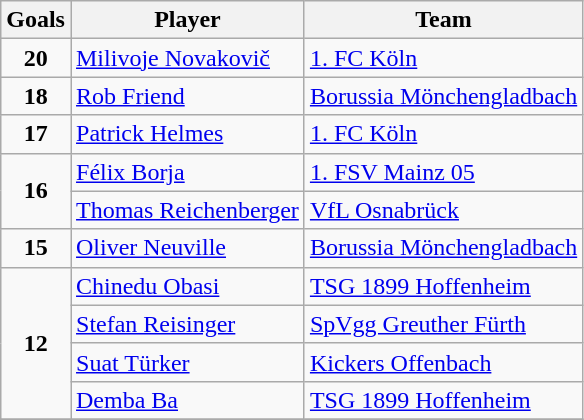<table class="wikitable">
<tr>
<th>Goals</th>
<th>Player</th>
<th>Team</th>
</tr>
<tr>
<td rowspan="1" align=center><strong>20</strong></td>
<td> <a href='#'>Milivoje Novakovič</a></td>
<td><a href='#'>1. FC Köln</a></td>
</tr>
<tr>
<td rowspan="1" align=center><strong>18</strong></td>
<td> <a href='#'>Rob Friend</a></td>
<td><a href='#'>Borussia Mönchengladbach</a></td>
</tr>
<tr>
<td rowspan="1" align=center><strong>17</strong></td>
<td> <a href='#'>Patrick Helmes</a></td>
<td><a href='#'>1. FC Köln</a></td>
</tr>
<tr>
<td rowspan="2" align=center><strong>16</strong></td>
<td> <a href='#'>Félix Borja</a></td>
<td><a href='#'>1. FSV Mainz 05</a></td>
</tr>
<tr>
<td> <a href='#'>Thomas Reichenberger</a></td>
<td><a href='#'>VfL Osnabrück</a></td>
</tr>
<tr>
<td rowspan="1" align=center><strong>15</strong></td>
<td> <a href='#'>Oliver Neuville</a></td>
<td><a href='#'>Borussia Mönchengladbach</a></td>
</tr>
<tr>
<td rowspan="4" align=center><strong>12</strong></td>
<td> <a href='#'>Chinedu Obasi</a></td>
<td><a href='#'>TSG 1899 Hoffenheim</a></td>
</tr>
<tr>
<td> <a href='#'>Stefan Reisinger</a></td>
<td><a href='#'>SpVgg Greuther Fürth</a></td>
</tr>
<tr>
<td> <a href='#'>Suat Türker</a></td>
<td><a href='#'>Kickers Offenbach</a></td>
</tr>
<tr>
<td> <a href='#'>Demba Ba</a></td>
<td><a href='#'>TSG 1899 Hoffenheim</a></td>
</tr>
<tr>
</tr>
</table>
